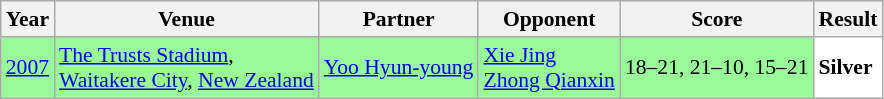<table class="sortable wikitable" style="font-size: 90%;">
<tr>
<th>Year</th>
<th>Venue</th>
<th>Partner</th>
<th>Opponent</th>
<th>Score</th>
<th>Result</th>
</tr>
<tr style="background:#98FB98">
<td align="center"><a href='#'>2007</a></td>
<td align="left"><a href='#'>The Trusts Stadium</a>,<br><a href='#'>Waitakere City</a>, <a href='#'>New Zealand</a></td>
<td align="left"> <a href='#'>Yoo Hyun-young</a></td>
<td align="left"> <a href='#'>Xie Jing</a> <br>  <a href='#'>Zhong Qianxin</a></td>
<td align="left">18–21, 21–10, 15–21</td>
<td style="text-align:left; background:white"> <strong>Silver</strong></td>
</tr>
</table>
